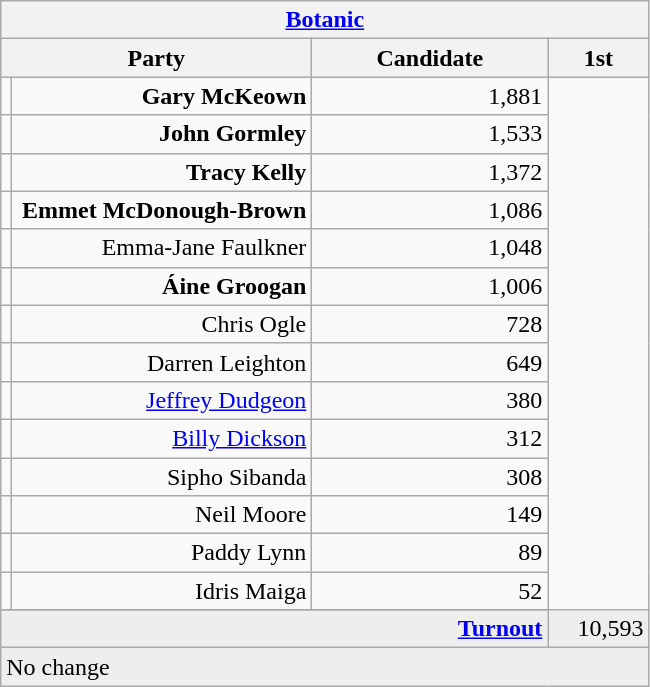<table class="wikitable">
<tr>
<th colspan="4" align="center"><a href='#'>Botanic</a></th>
</tr>
<tr>
<th colspan="2" align="center" width=200>Party</th>
<th width=150>Candidate</th>
<th width=60>1st </th>
</tr>
<tr>
<td></td>
<td align="right"><strong>Gary McKeown</strong></td>
<td align="right">1,881</td>
</tr>
<tr>
<td></td>
<td align="right"><strong>John Gormley</strong></td>
<td align="right">1,533</td>
</tr>
<tr>
<td></td>
<td align="right"><strong>Tracy Kelly</strong></td>
<td align="right">1,372</td>
</tr>
<tr>
<td></td>
<td align="right"><strong>Emmet McDonough-Brown</strong></td>
<td align="right">1,086</td>
</tr>
<tr>
<td></td>
<td align="right">Emma-Jane Faulkner</td>
<td align="right">1,048</td>
</tr>
<tr>
<td></td>
<td align="right"><strong>Áine Groogan</strong></td>
<td align="right">1,006</td>
</tr>
<tr>
<td></td>
<td align="right">Chris Ogle</td>
<td align="right">728</td>
</tr>
<tr>
<td></td>
<td align="right">Darren Leighton</td>
<td align="right">649</td>
</tr>
<tr>
<td></td>
<td align="right"><a href='#'>Jeffrey Dudgeon</a></td>
<td align="right">380</td>
</tr>
<tr>
<td></td>
<td align="right"><a href='#'>Billy Dickson</a></td>
<td align="right">312</td>
</tr>
<tr>
<td></td>
<td align="right">Sipho Sibanda</td>
<td align="right">308</td>
</tr>
<tr>
<td></td>
<td align="right">Neil Moore</td>
<td align="right">149</td>
</tr>
<tr>
<td></td>
<td align="right">Paddy Lynn</td>
<td align="right">89</td>
</tr>
<tr>
<td></td>
<td align="right">Idris Maiga</td>
<td align="right">52</td>
</tr>
<tr>
</tr>
<tr bgcolor="EEEEEE">
<td colspan=3 align="right"><strong><a href='#'>Turnout</a></strong></td>
<td align="right">10,593</td>
</tr>
<tr bgcolor="EEEEEE">
<td colspan=4 bgcolor="EEEEEE">No change</td>
</tr>
</table>
